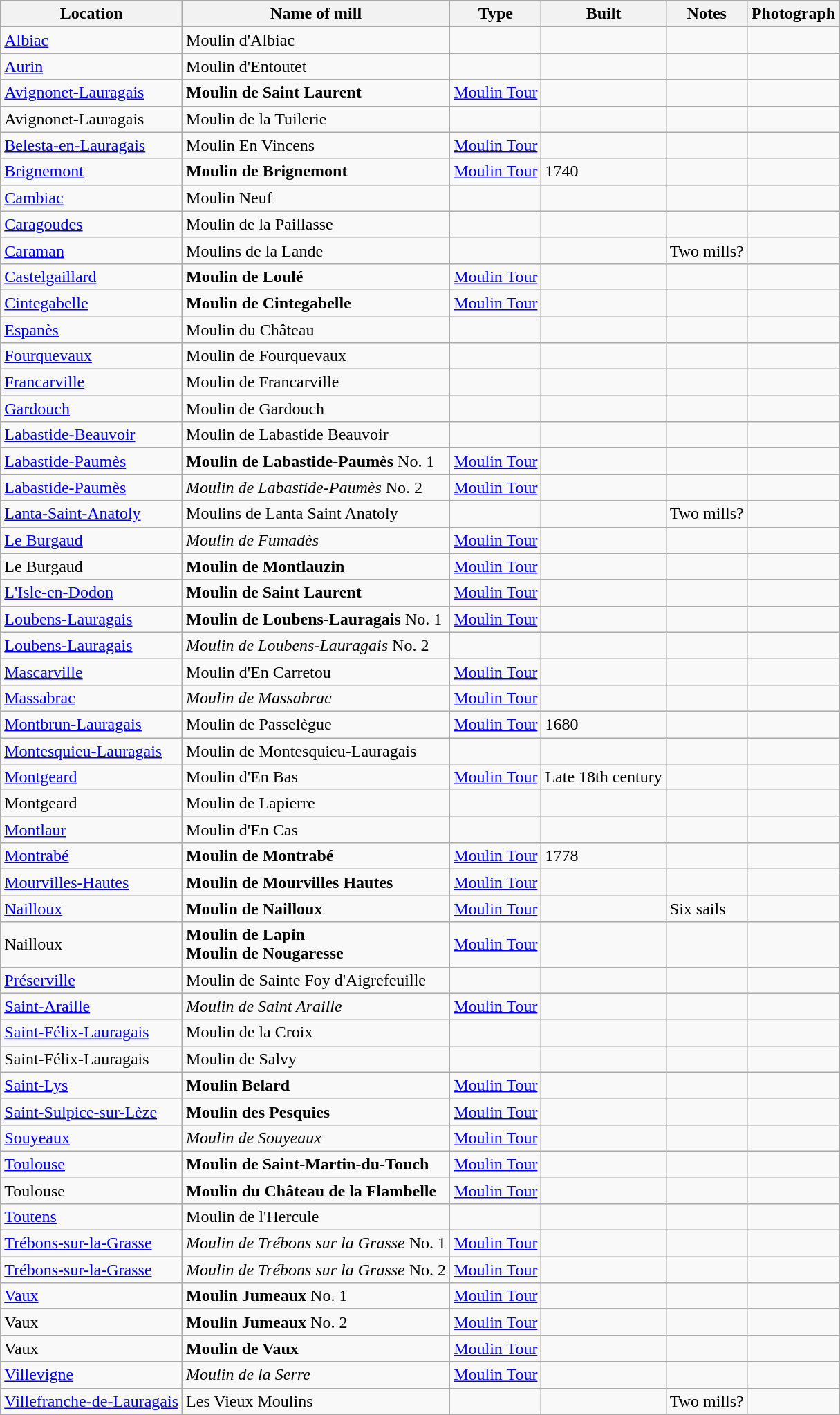<table class="wikitable">
<tr>
<th>Location</th>
<th>Name of mill</th>
<th>Type</th>
<th>Built</th>
<th>Notes</th>
<th>Photograph</th>
</tr>
<tr>
<td><a href='#'>Albiac</a></td>
<td>Moulin d'Albiac</td>
<td></td>
<td></td>
<td></td>
<td></td>
</tr>
<tr>
<td><a href='#'>Aurin</a></td>
<td>Moulin d'Entoutet</td>
<td></td>
<td></td>
<td></td>
<td></td>
</tr>
<tr>
<td><a href='#'>Avignonet-Lauragais</a></td>
<td><strong>Moulin de Saint Laurent</strong></td>
<td><a href='#'>Moulin Tour</a></td>
<td></td>
<td> </td>
<td></td>
</tr>
<tr>
<td>Avignonet-Lauragais</td>
<td>Moulin de la Tuilerie</td>
<td></td>
<td></td>
<td></td>
<td></td>
</tr>
<tr>
<td><a href='#'>Belesta-en-Lauragais</a></td>
<td>Moulin En Vincens</td>
<td><a href='#'>Moulin Tour</a></td>
<td></td>
<td> </td>
<td></td>
</tr>
<tr>
<td><a href='#'>Brignemont</a></td>
<td><strong>Moulin de Brignemont</strong></td>
<td><a href='#'>Moulin Tour</a></td>
<td>1740</td>
<td> </td>
<td></td>
</tr>
<tr>
<td><a href='#'>Cambiac</a></td>
<td>Moulin Neuf</td>
<td></td>
<td></td>
<td></td>
<td></td>
</tr>
<tr>
<td><a href='#'>Caragoudes</a></td>
<td>Moulin de la Paillasse</td>
<td></td>
<td></td>
<td></td>
<td></td>
</tr>
<tr>
<td><a href='#'>Caraman</a></td>
<td>Moulins de la Lande</td>
<td></td>
<td></td>
<td>Two mills?</td>
<td></td>
</tr>
<tr>
<td><a href='#'>Castelgaillard</a></td>
<td><strong>Moulin de Loulé</strong></td>
<td><a href='#'>Moulin Tour</a></td>
<td></td>
<td> </td>
<td></td>
</tr>
<tr>
<td><a href='#'>Cintegabelle</a></td>
<td><strong>Moulin de Cintegabelle</strong></td>
<td><a href='#'>Moulin Tour</a></td>
<td></td>
<td> </td>
<td></td>
</tr>
<tr>
<td><a href='#'>Espanès</a></td>
<td>Moulin du Château</td>
<td></td>
<td></td>
<td></td>
<td></td>
</tr>
<tr>
<td><a href='#'>Fourquevaux</a></td>
<td>Moulin de Fourquevaux</td>
<td></td>
<td></td>
<td></td>
<td></td>
</tr>
<tr>
<td><a href='#'>Francarville</a></td>
<td>Moulin de Francarville</td>
<td></td>
<td></td>
<td></td>
<td></td>
</tr>
<tr>
<td><a href='#'>Gardouch</a></td>
<td>Moulin de Gardouch</td>
<td></td>
<td></td>
<td></td>
<td></td>
</tr>
<tr>
<td><a href='#'>Labastide-Beauvoir</a></td>
<td>Moulin de Labastide Beauvoir</td>
<td></td>
<td></td>
<td></td>
<td></td>
</tr>
<tr>
<td><a href='#'>Labastide-Paumès</a></td>
<td><strong>Moulin de Labastide-Paumès</strong> No. 1</td>
<td><a href='#'>Moulin Tour</a></td>
<td></td>
<td> </td>
<td></td>
</tr>
<tr>
<td><a href='#'>Labastide-Paumès</a></td>
<td><em>Moulin de Labastide-Paumès</em> No. 2</td>
<td><a href='#'>Moulin Tour</a></td>
<td></td>
<td> </td>
<td></td>
</tr>
<tr>
<td><a href='#'>Lanta-Saint-Anatoly</a></td>
<td>Moulins de Lanta Saint Anatoly</td>
<td></td>
<td></td>
<td>Two mills?</td>
<td></td>
</tr>
<tr>
<td><a href='#'>Le Burgaud</a></td>
<td><em>Moulin de Fumadès</em></td>
<td><a href='#'>Moulin Tour</a></td>
<td></td>
<td> </td>
<td></td>
</tr>
<tr>
<td>Le Burgaud</td>
<td><strong>Moulin de Montlauzin</strong></td>
<td><a href='#'>Moulin Tour</a></td>
<td></td>
<td> </td>
<td></td>
</tr>
<tr>
<td><a href='#'>L'Isle-en-Dodon</a></td>
<td><strong>Moulin de Saint Laurent</strong></td>
<td><a href='#'>Moulin Tour</a></td>
<td></td>
<td> </td>
<td></td>
</tr>
<tr>
<td><a href='#'>Loubens-Lauragais</a></td>
<td><strong>Moulin de Loubens-Lauragais</strong> No. 1</td>
<td><a href='#'>Moulin Tour</a></td>
<td></td>
<td></td>
<td></td>
</tr>
<tr>
<td><a href='#'>Loubens-Lauragais</a></td>
<td><em>Moulin de Loubens-Lauragais</em> No. 2</td>
<td></td>
<td></td>
<td></td>
<td></td>
</tr>
<tr>
<td><a href='#'>Mascarville</a></td>
<td>Moulin d'En Carretou</td>
<td><a href='#'>Moulin Tour</a></td>
<td></td>
<td></td>
<td></td>
</tr>
<tr>
<td><a href='#'>Massabrac</a></td>
<td><em>Moulin de Massabrac</em></td>
<td><a href='#'>Moulin Tour</a></td>
<td></td>
<td> </td>
<td></td>
</tr>
<tr>
<td><a href='#'>Montbrun-Lauragais</a></td>
<td>Moulin de Passelègue</td>
<td><a href='#'>Moulin Tour</a></td>
<td>1680</td>
<td> </td>
<td></td>
</tr>
<tr>
<td><a href='#'>Montesquieu-Lauragais</a></td>
<td>Moulin de Montesquieu-Lauragais</td>
<td></td>
<td></td>
<td></td>
<td></td>
</tr>
<tr>
<td><a href='#'>Montgeard</a></td>
<td>Moulin d'En Bas</td>
<td><a href='#'>Moulin Tour</a></td>
<td>Late 18th century</td>
<td> </td>
<td></td>
</tr>
<tr>
<td>Montgeard</td>
<td>Moulin de Lapierre</td>
<td></td>
<td></td>
<td></td>
<td></td>
</tr>
<tr>
<td><a href='#'>Montlaur</a></td>
<td>Moulin d'En Cas</td>
<td></td>
<td></td>
<td></td>
<td></td>
</tr>
<tr>
<td><a href='#'>Montrabé</a></td>
<td><strong>Moulin de Montrabé</strong></td>
<td><a href='#'>Moulin Tour</a></td>
<td>1778</td>
<td> </td>
<td></td>
</tr>
<tr>
<td><a href='#'>Mourvilles-Hautes</a></td>
<td><strong>Moulin de Mourvilles Hautes</strong></td>
<td><a href='#'>Moulin Tour</a></td>
<td></td>
<td> </td>
<td></td>
</tr>
<tr>
<td><a href='#'>Nailloux</a></td>
<td><strong>Moulin de Nailloux</strong></td>
<td><a href='#'>Moulin Tour</a></td>
<td></td>
<td>Six sails<br> </td>
<td></td>
</tr>
<tr>
<td>Nailloux</td>
<td><strong>Moulin de Lapin<br>Moulin de Nougaresse</strong></td>
<td><a href='#'>Moulin Tour</a></td>
<td></td>
<td> </td>
<td></td>
</tr>
<tr>
<td><a href='#'>Préserville</a></td>
<td>Moulin de Sainte Foy d'Aigrefeuille</td>
<td></td>
<td></td>
<td></td>
<td></td>
</tr>
<tr>
<td><a href='#'>Saint-Araille</a></td>
<td><em>Moulin de Saint Araille</em></td>
<td><a href='#'>Moulin Tour</a></td>
<td></td>
<td> </td>
<td></td>
</tr>
<tr>
<td><a href='#'>Saint-Félix-Lauragais</a></td>
<td>Moulin de la Croix</td>
<td></td>
<td></td>
<td></td>
<td></td>
</tr>
<tr>
<td>Saint-Félix-Lauragais</td>
<td>Moulin de Salvy</td>
<td></td>
<td></td>
<td></td>
<td></td>
</tr>
<tr>
<td><a href='#'>Saint-Lys</a></td>
<td><strong>Moulin Belard</strong></td>
<td><a href='#'>Moulin Tour</a></td>
<td></td>
<td> </td>
<td></td>
</tr>
<tr>
<td><a href='#'>Saint-Sulpice-sur-Lèze</a></td>
<td><strong>Moulin des Pesquies</strong></td>
<td><a href='#'>Moulin Tour</a></td>
<td></td>
<td> </td>
<td></td>
</tr>
<tr>
<td><a href='#'>Souyeaux</a></td>
<td><em>Moulin de Souyeaux</em></td>
<td><a href='#'>Moulin Tour</a></td>
<td></td>
<td> </td>
<td></td>
</tr>
<tr>
<td><a href='#'>Toulouse</a></td>
<td><strong>Moulin de Saint-Martin-du-Touch</strong></td>
<td><a href='#'>Moulin Tour</a></td>
<td></td>
<td></td>
<td></td>
</tr>
<tr>
<td>Toulouse</td>
<td><strong>Moulin du Château de la Flambelle</strong></td>
<td><a href='#'>Moulin Tour</a></td>
<td></td>
<td></td>
<td></td>
</tr>
<tr>
<td><a href='#'>Toutens</a></td>
<td>Moulin de l'Hercule</td>
<td></td>
<td></td>
<td></td>
<td></td>
</tr>
<tr>
<td><a href='#'>Trébons-sur-la-Grasse</a></td>
<td><em>Moulin de Trébons sur la Grasse</em> No. 1</td>
<td><a href='#'>Moulin Tour</a></td>
<td></td>
<td> </td>
<td></td>
</tr>
<tr>
<td><a href='#'>Trébons-sur-la-Grasse</a></td>
<td><em>Moulin de Trébons sur la Grasse</em> No. 2</td>
<td><a href='#'>Moulin Tour</a></td>
<td></td>
<td> </td>
<td></td>
</tr>
<tr>
<td><a href='#'>Vaux</a></td>
<td><strong>Moulin Jumeaux</strong> No. 1</td>
<td><a href='#'>Moulin Tour</a></td>
<td></td>
<td> </td>
<td></td>
</tr>
<tr>
<td Vaux, Haute-Garonne>Vaux</td>
<td><strong>Moulin Jumeaux</strong> No. 2</td>
<td><a href='#'>Moulin Tour</a></td>
<td></td>
<td> </td>
<td></td>
</tr>
<tr>
<td>Vaux</td>
<td><strong>Moulin de Vaux</strong></td>
<td><a href='#'>Moulin Tour</a></td>
<td></td>
<td> </td>
<td></td>
</tr>
<tr>
<td><a href='#'>Villevigne</a></td>
<td><em>Moulin de la Serre</em></td>
<td><a href='#'>Moulin Tour</a></td>
<td></td>
<td> </td>
<td></td>
</tr>
<tr>
<td><a href='#'>Villefranche-de-Lauragais</a></td>
<td>Les Vieux Moulins</td>
<td></td>
<td></td>
<td>Two mills?</td>
<td></td>
</tr>
</table>
